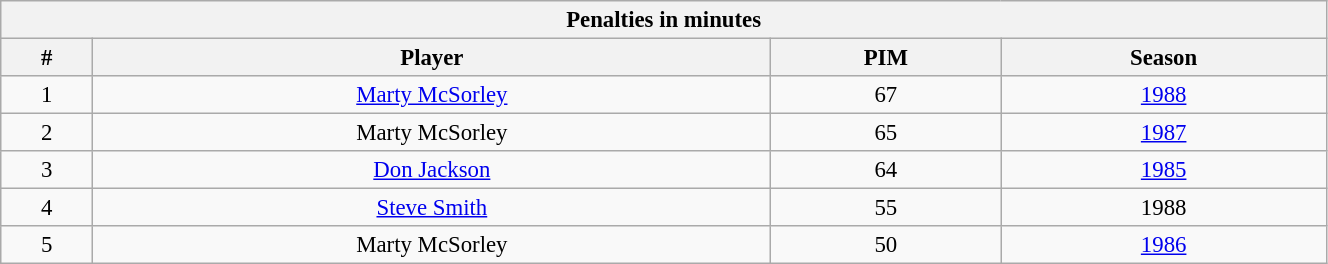<table class="wikitable" style="text-align: center; font-size: 95%" width="70%">
<tr>
<th colspan="4">Penalties in minutes</th>
</tr>
<tr>
<th>#</th>
<th>Player</th>
<th>PIM</th>
<th>Season</th>
</tr>
<tr>
<td>1</td>
<td><a href='#'>Marty McSorley</a></td>
<td>67</td>
<td><a href='#'>1988</a></td>
</tr>
<tr>
<td>2</td>
<td>Marty McSorley</td>
<td>65</td>
<td><a href='#'>1987</a></td>
</tr>
<tr>
<td>3</td>
<td><a href='#'>Don Jackson</a></td>
<td>64</td>
<td><a href='#'>1985</a></td>
</tr>
<tr>
<td>4</td>
<td><a href='#'>Steve Smith</a></td>
<td>55</td>
<td>1988</td>
</tr>
<tr>
<td>5</td>
<td>Marty McSorley</td>
<td>50</td>
<td><a href='#'>1986</a></td>
</tr>
</table>
